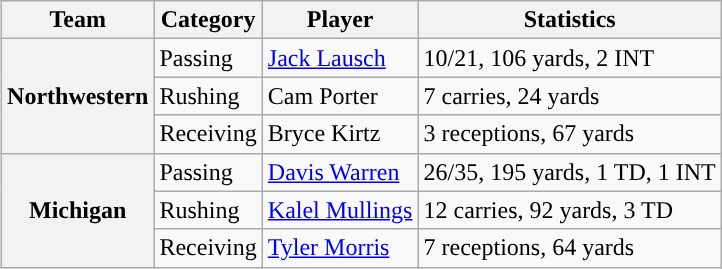<table class="wikitable" style="float:right">
<tr>
<th>Team</th>
<th>Category</th>
<th>Player</th>
<th>Statistics</th>
</tr>
<tr>
<th rowspan=3>Northwestern</th>
<td>Passing</td>
<td><a href='#'>Jack Lausch</a></td>
<td>10/21, 106 yards, 2 INT</td>
</tr>
<tr>
<td>Rushing</td>
<td>Cam Porter</td>
<td>7 carries, 24 yards</td>
</tr>
<tr>
<td>Receiving</td>
<td>Bryce Kirtz</td>
<td>3 receptions, 67 yards</td>
</tr>
<tr>
<th rowspan=3>Michigan</th>
<td>Passing</td>
<td><a href='#'>Davis Warren</a></td>
<td>26/35, 195 yards, 1 TD, 1 INT</td>
</tr>
<tr>
<td>Rushing</td>
<td><a href='#'>Kalel Mullings</a></td>
<td>12 carries, 92 yards, 3 TD</td>
</tr>
<tr>
<td>Receiving</td>
<td><a href='#'>Tyler Morris</a></td>
<td>7 receptions, 64 yards</td>
</tr>
</table>
